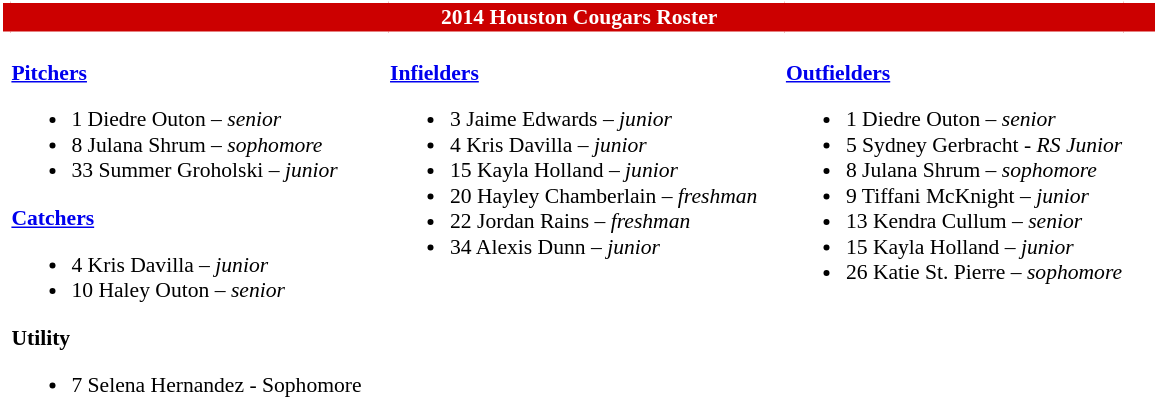<table class="toccolours" style="border-collapse:collapse; font-size:90%;">
<tr>
<td colspan="7" style="text-align:center; background:#CC0000;color:#FFFFFF; border: 2px solid #FFFFFF;"><strong>2014 Houston Cougars Roster</strong></td>
</tr>
<tr>
</tr>
<tr>
<td width="03"> </td>
<td valign="top"><br><strong><a href='#'>Pitchers</a></strong><ul><li>1 Diedre Outon – <em>senior</em></li><li>8 Julana Shrum – <em>sophomore</em></li><li>33 Summer Groholski – <em>junior</em></li></ul><strong><a href='#'>Catchers</a></strong><ul><li>4 Kris Davilla – <em>junior</em></li><li>10 Haley Outon – <em>senior</em></li></ul><strong>Utility</strong><ul><li>7 Selena Hernandez - Sophomore</li></ul></td>
<td width="15"> </td>
<td valign="top"><br><strong><a href='#'>Infielders</a></strong><ul><li>3 Jaime Edwards – <em>junior</em></li><li>4 Kris Davilla – <em>junior</em></li><li>15 Kayla Holland – <em>junior</em></li><li>20 Hayley Chamberlain – <em>freshman</em></li><li>22 Jordan Rains – <em>freshman</em></li><li>34 Alexis Dunn – <em>junior</em></li></ul></td>
<td width="15"> </td>
<td valign="top"><br><strong><a href='#'>Outfielders</a></strong><ul><li>1 Diedre Outon – <em>senior</em></li><li>5 Sydney Gerbracht - <em>RS Junior</em></li><li>8 Julana Shrum – <em>sophomore</em></li><li>9 Tiffani McKnight – <em>junior</em></li><li>13 Kendra Cullum – <em>senior</em></li><li>15 Kayla Holland – <em>junior</em></li><li>26 Katie St. Pierre – <em>sophomore</em></li></ul></td>
<td width="20"> </td>
</tr>
</table>
